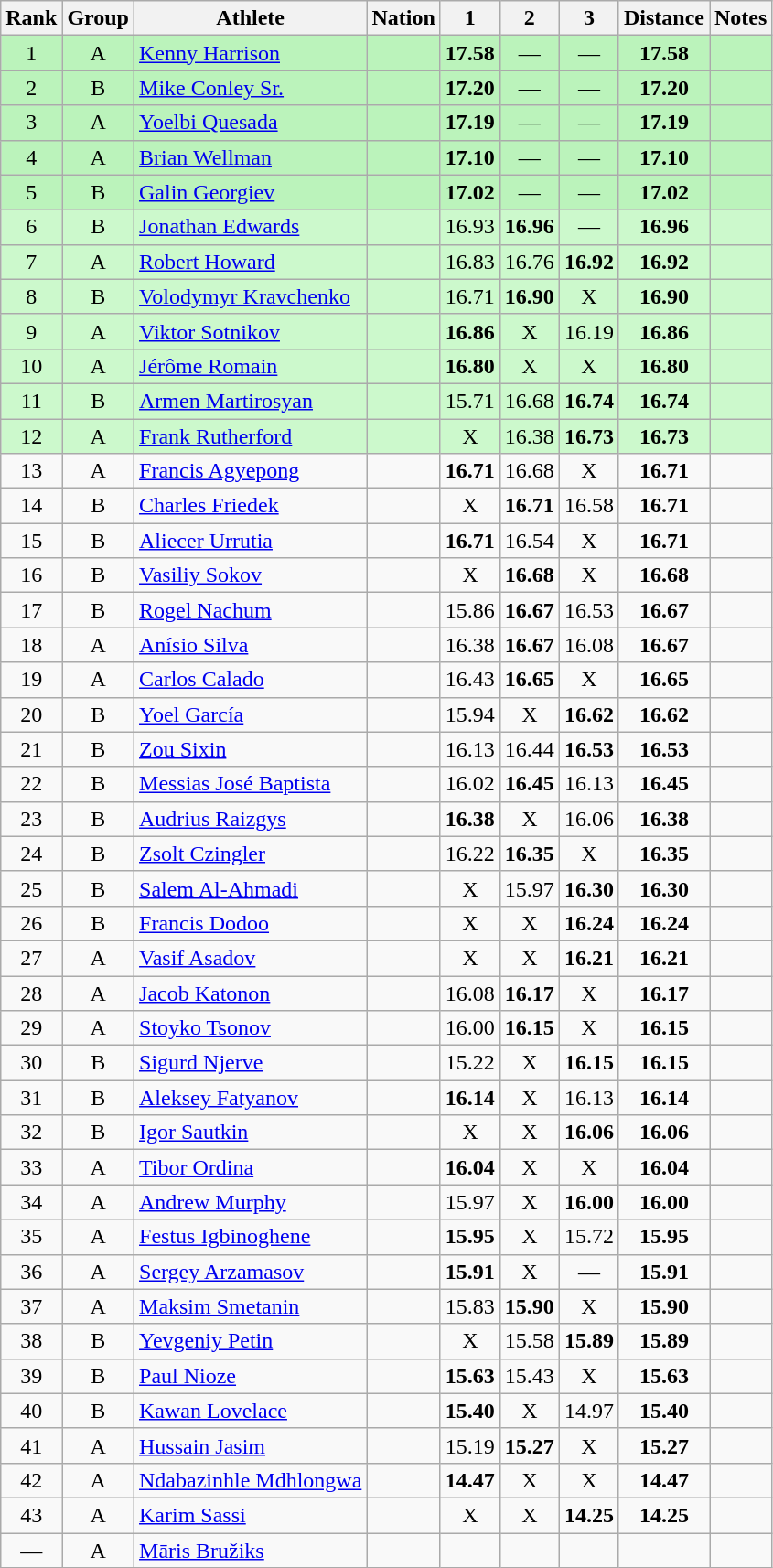<table class="wikitable sortable" style="text-align:center">
<tr>
<th>Rank</th>
<th>Group</th>
<th>Athlete</th>
<th>Nation</th>
<th>1</th>
<th>2</th>
<th>3</th>
<th>Distance</th>
<th>Notes</th>
</tr>
<tr style="background:#bbf3bb;">
<td>1</td>
<td>A</td>
<td align=left><a href='#'>Kenny Harrison</a></td>
<td align=left></td>
<td><strong>17.58</strong></td>
<td data-sort-value=1.00>—</td>
<td data-sort-value=1.00>—</td>
<td><strong>17.58</strong></td>
<td></td>
</tr>
<tr style="background:#bbf3bb;">
<td>2</td>
<td>B</td>
<td align=left><a href='#'>Mike Conley Sr.</a></td>
<td align=left></td>
<td><strong>17.20</strong></td>
<td data-sort-value=1.00>—</td>
<td data-sort-value=1.00>—</td>
<td><strong>17.20</strong></td>
<td></td>
</tr>
<tr style="background:#bbf3bb;">
<td>3</td>
<td>A</td>
<td align=left><a href='#'>Yoelbi Quesada</a></td>
<td align=left></td>
<td><strong>17.19</strong></td>
<td data-sort-value=1.00>—</td>
<td data-sort-value=1.00>—</td>
<td><strong>17.19</strong></td>
<td></td>
</tr>
<tr style="background:#bbf3bb;">
<td>4</td>
<td>A</td>
<td align=left><a href='#'>Brian Wellman</a></td>
<td align=left></td>
<td><strong>17.10</strong></td>
<td data-sort-value=1.00>—</td>
<td data-sort-value=1.00>—</td>
<td><strong>17.10</strong></td>
<td></td>
</tr>
<tr style="background:#bbf3bb;">
<td>5</td>
<td>B</td>
<td align=left><a href='#'>Galin Georgiev</a></td>
<td align=left></td>
<td><strong>17.02</strong></td>
<td data-sort-value=1.00>—</td>
<td data-sort-value=1.00>—</td>
<td><strong>17.02</strong></td>
<td></td>
</tr>
<tr style="background:#ccf9cc;">
<td>6</td>
<td>B</td>
<td align=left><a href='#'>Jonathan Edwards</a></td>
<td align=left></td>
<td>16.93</td>
<td><strong>16.96</strong></td>
<td data-sort-value=1.00>—</td>
<td><strong>16.96</strong></td>
<td></td>
</tr>
<tr style="background:#ccf9cc;">
<td>7</td>
<td>A</td>
<td align=left><a href='#'>Robert Howard</a></td>
<td align=left></td>
<td>16.83</td>
<td>16.76</td>
<td><strong>16.92</strong></td>
<td><strong>16.92</strong></td>
<td></td>
</tr>
<tr style="background:#ccf9cc;">
<td>8</td>
<td>B</td>
<td align=left><a href='#'>Volodymyr Kravchenko</a></td>
<td align=left></td>
<td>16.71</td>
<td><strong>16.90</strong></td>
<td data-sort-value=1.00>X</td>
<td><strong>16.90</strong></td>
<td></td>
</tr>
<tr style="background:#ccf9cc;">
<td>9</td>
<td>A</td>
<td align=left><a href='#'>Viktor Sotnikov</a></td>
<td align=left></td>
<td><strong>16.86</strong></td>
<td data-sort-value=1.00>X</td>
<td>16.19</td>
<td><strong>16.86</strong></td>
<td></td>
</tr>
<tr style="background:#ccf9cc;">
<td>10</td>
<td>A</td>
<td align=left><a href='#'>Jérôme Romain</a></td>
<td align=left></td>
<td><strong>16.80</strong></td>
<td data-sort-value=1.00>X</td>
<td data-sort-value=1.00>X</td>
<td><strong>16.80</strong></td>
<td></td>
</tr>
<tr style="background:#ccf9cc;">
<td>11</td>
<td>B</td>
<td align=left><a href='#'>Armen Martirosyan</a></td>
<td align=left></td>
<td>15.71</td>
<td>16.68</td>
<td><strong>16.74</strong></td>
<td><strong>16.74</strong></td>
<td></td>
</tr>
<tr style="background:#ccf9cc;">
<td>12</td>
<td>A</td>
<td align=left><a href='#'>Frank Rutherford</a></td>
<td align=left></td>
<td data-sort-value=1.00>X</td>
<td>16.38</td>
<td><strong>16.73</strong></td>
<td><strong>16.73</strong></td>
<td></td>
</tr>
<tr>
<td>13</td>
<td>A</td>
<td align=left><a href='#'>Francis Agyepong</a></td>
<td align=left></td>
<td><strong>16.71</strong></td>
<td>16.68</td>
<td data-sort-value=1.00>X</td>
<td><strong>16.71</strong></td>
<td></td>
</tr>
<tr>
<td>14</td>
<td>B</td>
<td align=left><a href='#'>Charles Friedek</a></td>
<td align=left></td>
<td data-sort-value=1.00>X</td>
<td><strong>16.71</strong></td>
<td>16.58</td>
<td><strong>16.71</strong></td>
<td></td>
</tr>
<tr>
<td>15</td>
<td>B</td>
<td align=left><a href='#'>Aliecer Urrutia</a></td>
<td align=left></td>
<td><strong>16.71</strong></td>
<td>16.54</td>
<td data-sort-value=1.00>X</td>
<td><strong>16.71</strong></td>
<td></td>
</tr>
<tr>
<td>16</td>
<td>B</td>
<td align=left><a href='#'>Vasiliy Sokov</a></td>
<td align=left></td>
<td data-sort-value=1.00>X</td>
<td><strong>16.68</strong></td>
<td data-sort-value=1.00>X</td>
<td><strong>16.68</strong></td>
<td></td>
</tr>
<tr>
<td>17</td>
<td>B</td>
<td align=left><a href='#'>Rogel Nachum</a></td>
<td align=left></td>
<td>15.86</td>
<td><strong>16.67</strong></td>
<td>16.53</td>
<td><strong>16.67</strong></td>
<td></td>
</tr>
<tr>
<td>18</td>
<td>A</td>
<td align=left><a href='#'>Anísio Silva</a></td>
<td align=left></td>
<td>16.38</td>
<td><strong>16.67</strong></td>
<td>16.08</td>
<td><strong>16.67</strong></td>
<td></td>
</tr>
<tr>
<td>19</td>
<td>A</td>
<td align=left><a href='#'>Carlos Calado</a></td>
<td align=left></td>
<td>16.43</td>
<td><strong>16.65</strong></td>
<td data-sort-value=1.00>X</td>
<td><strong>16.65</strong></td>
<td></td>
</tr>
<tr>
<td>20</td>
<td>B</td>
<td align=left><a href='#'>Yoel García</a></td>
<td align=left></td>
<td>15.94</td>
<td data-sort-value=1.00>X</td>
<td><strong>16.62</strong></td>
<td><strong>16.62</strong></td>
<td></td>
</tr>
<tr>
<td>21</td>
<td>B</td>
<td align=left><a href='#'>Zou Sixin</a></td>
<td align=left></td>
<td>16.13</td>
<td>16.44</td>
<td><strong>16.53</strong></td>
<td><strong>16.53</strong></td>
<td></td>
</tr>
<tr>
<td>22</td>
<td>B</td>
<td align=left><a href='#'>Messias José Baptista</a></td>
<td align=left></td>
<td>16.02</td>
<td><strong>16.45</strong></td>
<td>16.13</td>
<td><strong>16.45</strong></td>
<td></td>
</tr>
<tr>
<td>23</td>
<td>B</td>
<td align=left><a href='#'>Audrius Raizgys</a></td>
<td align=left></td>
<td><strong>16.38</strong></td>
<td data-sort-value=1.00>X</td>
<td>16.06</td>
<td><strong>16.38</strong></td>
<td></td>
</tr>
<tr>
<td>24</td>
<td>B</td>
<td align=left><a href='#'>Zsolt Czingler</a></td>
<td align=left></td>
<td>16.22</td>
<td><strong>16.35</strong></td>
<td data-sort-value=1.00>X</td>
<td><strong>16.35</strong></td>
<td></td>
</tr>
<tr>
<td>25</td>
<td>B</td>
<td align=left><a href='#'>Salem Al-Ahmadi</a></td>
<td align=left></td>
<td data-sort-value=1.00>X</td>
<td>15.97</td>
<td><strong>16.30</strong></td>
<td><strong>16.30</strong></td>
<td></td>
</tr>
<tr>
<td>26</td>
<td>B</td>
<td align=left><a href='#'>Francis Dodoo</a></td>
<td align=left></td>
<td data-sort-value=1.00>X</td>
<td data-sort-value=1.00>X</td>
<td><strong>16.24</strong></td>
<td><strong>16.24</strong></td>
<td></td>
</tr>
<tr>
<td>27</td>
<td>A</td>
<td align=left><a href='#'>Vasif Asadov</a></td>
<td align=left></td>
<td data-sort-value=1.00>X</td>
<td data-sort-value=1.00>X</td>
<td><strong>16.21</strong></td>
<td><strong>16.21</strong></td>
<td></td>
</tr>
<tr>
<td>28</td>
<td>A</td>
<td align=left><a href='#'>Jacob Katonon</a></td>
<td align=left></td>
<td>16.08</td>
<td><strong>16.17</strong></td>
<td data-sort-value=1.00>X</td>
<td><strong>16.17</strong></td>
<td></td>
</tr>
<tr>
<td>29</td>
<td>A</td>
<td align=left><a href='#'>Stoyko Tsonov</a></td>
<td align=left></td>
<td>16.00</td>
<td><strong>16.15</strong></td>
<td data-sort-value=1.00>X</td>
<td><strong>16.15</strong></td>
<td></td>
</tr>
<tr>
<td>30</td>
<td>B</td>
<td align=left><a href='#'>Sigurd Njerve</a></td>
<td align=left></td>
<td>15.22</td>
<td data-sort-value=1.00>X</td>
<td><strong>16.15</strong></td>
<td><strong>16.15</strong></td>
<td></td>
</tr>
<tr>
<td>31</td>
<td>B</td>
<td align=left><a href='#'>Aleksey Fatyanov</a></td>
<td align=left></td>
<td><strong>16.14</strong></td>
<td data-sort-value=1.00>X</td>
<td>16.13</td>
<td><strong>16.14</strong></td>
<td></td>
</tr>
<tr>
<td>32</td>
<td>B</td>
<td align=left><a href='#'>Igor Sautkin</a></td>
<td align=left></td>
<td data-sort-value=1.00>X</td>
<td data-sort-value=1.00>X</td>
<td><strong>16.06</strong></td>
<td><strong>16.06</strong></td>
<td></td>
</tr>
<tr>
<td>33</td>
<td>A</td>
<td align=left><a href='#'>Tibor Ordina</a></td>
<td align=left></td>
<td><strong>16.04</strong></td>
<td data-sort-value=1.00>X</td>
<td data-sort-value=1.00>X</td>
<td><strong>16.04</strong></td>
<td></td>
</tr>
<tr>
<td>34</td>
<td>A</td>
<td align=left><a href='#'>Andrew Murphy</a></td>
<td align=left></td>
<td>15.97</td>
<td data-sort-value=1.00>X</td>
<td><strong>16.00</strong></td>
<td><strong>16.00</strong></td>
<td></td>
</tr>
<tr>
<td>35</td>
<td>A</td>
<td align=left><a href='#'>Festus Igbinoghene</a></td>
<td align=left></td>
<td><strong>15.95</strong></td>
<td data-sort-value=1.00>X</td>
<td>15.72</td>
<td><strong>15.95</strong></td>
<td></td>
</tr>
<tr>
<td>36</td>
<td>A</td>
<td align=left><a href='#'>Sergey Arzamasov</a></td>
<td align=left></td>
<td><strong>15.91</strong></td>
<td data-sort-value=1.00>X</td>
<td data-sort-value=1.00>—</td>
<td><strong>15.91</strong></td>
<td></td>
</tr>
<tr>
<td>37</td>
<td>A</td>
<td align=left><a href='#'>Maksim Smetanin</a></td>
<td align=left></td>
<td>15.83</td>
<td><strong>15.90</strong></td>
<td data-sort-value=1.00>X</td>
<td><strong>15.90</strong></td>
<td></td>
</tr>
<tr>
<td>38</td>
<td>B</td>
<td align=left><a href='#'>Yevgeniy Petin</a></td>
<td align=left></td>
<td data-sort-value=1.00>X</td>
<td>15.58</td>
<td><strong>15.89</strong></td>
<td><strong>15.89</strong></td>
<td></td>
</tr>
<tr>
<td>39</td>
<td>B</td>
<td align=left><a href='#'>Paul Nioze</a></td>
<td align=left></td>
<td><strong>15.63</strong></td>
<td>15.43</td>
<td data-sort-value=1.00>X</td>
<td><strong>15.63</strong></td>
<td></td>
</tr>
<tr>
<td>40</td>
<td>B</td>
<td align=left><a href='#'>Kawan Lovelace</a></td>
<td align=left></td>
<td><strong>15.40</strong></td>
<td data-sort-value=1.00>X</td>
<td>14.97</td>
<td><strong>15.40</strong></td>
<td></td>
</tr>
<tr>
<td>41</td>
<td>A</td>
<td align=left><a href='#'>Hussain Jasim</a></td>
<td align=left></td>
<td>15.19</td>
<td><strong>15.27</strong></td>
<td data-sort-value=1.00>X</td>
<td><strong>15.27</strong></td>
<td></td>
</tr>
<tr>
<td>42</td>
<td>A</td>
<td align=left><a href='#'>Ndabazinhle Mdhlongwa</a></td>
<td align=left></td>
<td><strong>14.47</strong></td>
<td data-sort-value=1.00>X</td>
<td data-sort-value=1.00>X</td>
<td><strong>14.47</strong></td>
<td></td>
</tr>
<tr>
<td>43</td>
<td>A</td>
<td align=left><a href='#'>Karim Sassi</a></td>
<td align=left></td>
<td data-sort-value=1.00>X</td>
<td data-sort-value=1.00>X</td>
<td><strong>14.25</strong></td>
<td><strong>14.25</strong></td>
<td></td>
</tr>
<tr>
<td data-sort-value=44>—</td>
<td>A</td>
<td align=left><a href='#'>Māris Bružiks</a></td>
<td align=left></td>
<td></td>
<td></td>
<td></td>
<td></td>
<td></td>
</tr>
</table>
